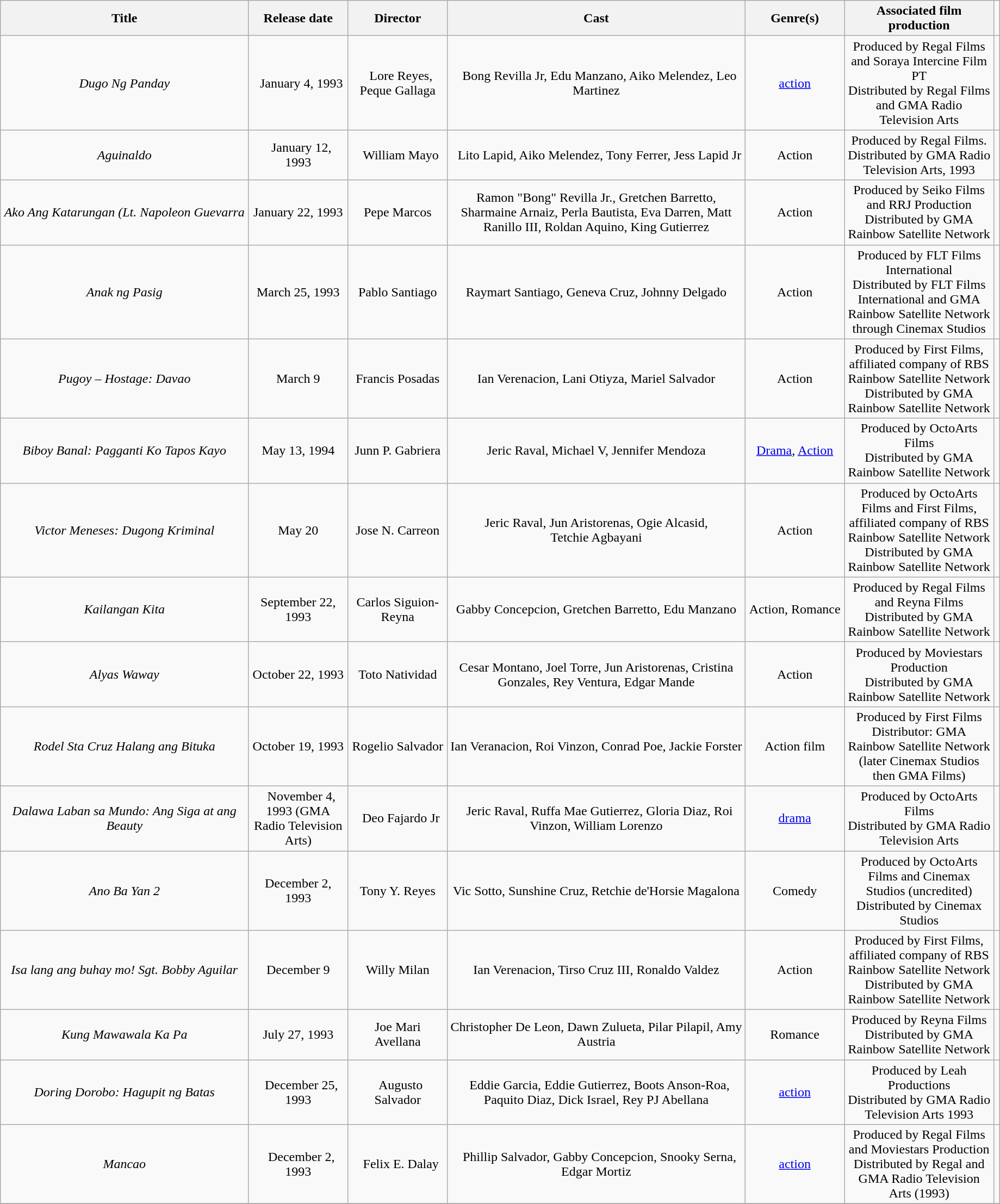<table class="wikitable" "toccolours sortable" style="width:97%; text-align:center">
<tr>
<th style="width:25%;">Title</th>
<th style="width:10%;">Release date</th>
<th style="width:10%;">Director</th>
<th style="width:30%;">Cast</th>
<th style="width:10%;">Genre(s)</th>
<th style="width:15%;">Associated film production</th>
<td></td>
</tr>
<tr>
<td><em>Dugo Ng Panday</em></td>
<td>  January 4, 1993</td>
<td>  Lore Reyes, Peque Gallaga</td>
<td>  Bong Revilla Jr, Edu Manzano, Aiko Melendez, Leo Martinez</td>
<td><a href='#'>action</a></td>
<td>Produced by Regal Films and Soraya Intercine Film PT<br>Distributed by Regal Films and GMA Radio Television Arts  </td>
<td></td>
</tr>
<tr>
<td><em>Aguinaldo</em></td>
<td>  January 12, 1993</td>
<td>  William Mayo</td>
<td>  Lito Lapid, Aiko Melendez, Tony Ferrer, Jess Lapid Jr</td>
<td>Action</td>
<td>Produced by Regal Films.<br>Distributed by GMA Radio Television  Arts, 1993
</td>
<td></td>
</tr>
<tr>
<td><em>Ako Ang Katarungan (Lt. Napoleon Guevarra</em></td>
<td>January 22, 1993</td>
<td>Pepe Marcos</td>
<td>Ramon "Bong" Revilla Jr., Gretchen Barretto, Sharmaine Arnaiz, Perla Bautista, Eva Darren, Matt Ranillo III, Roldan Aquino, King Gutierrez</td>
<td>Action</td>
<td>Produced by Seiko Films and RRJ  Production<br>Distributed by GMA Rainbow Satellite Network  </td>
<td></td>
</tr>
<tr>
<td><em>Anak ng Pasig</em></td>
<td>March  25, 1993</td>
<td>Pablo Santiago</td>
<td>Raymart Santiago, Geneva Cruz, Johnny Delgado</td>
<td>Action</td>
<td>Produced by FLT Films International<br>Distributed by FLT Films International and GMA Rainbow Satellite Network through Cinemax Studios </td>
<td></td>
</tr>
<tr>
<td><em>Pugoy – Hostage: Davao</em></td>
<td>March 9</td>
<td>Francis Posadas</td>
<td>Ian Verenacion, Lani Otiyza, Mariel Salvador</td>
<td>Action</td>
<td>Produced by First Films, affiliated company of RBS Rainbow Satellite Network<br>Distributed by GMA Rainbow Satellite Network  </td>
<td></td>
</tr>
<tr>
<td><em>Biboy Banal: Pagganti Ko Tapos Kayo</em></td>
<td>May 13, 1994</td>
<td>Junn P. Gabriera</td>
<td>Jeric Raval, Michael V, Jennifer Mendoza</td>
<td><a href='#'>Drama</a>, <a href='#'>Action</a></td>
<td>Produced by OctoArts Films<br>Distributed by GMA Rainbow Satellite Network</td>
<td></td>
</tr>
<tr>
<td><em>Victor Meneses: Dugong Kriminal</em></td>
<td>May 20</td>
<td>Jose N. Carreon</td>
<td>Jeric Raval, Jun Aristorenas, Ogie Alcasid, Tetchie Agbayani</td>
<td>Action</td>
<td>Produced by OctoArts Films and First Films, affiliated company of RBS Rainbow Satellite Network<br>Distributed by GMA Rainbow Satellite Network</td>
<td></td>
</tr>
<tr>
<td><em>Kailangan Kita </em></td>
<td>September 22, 1993</td>
<td>Carlos Siguion-Reyna</td>
<td>Gabby Concepcion, Gretchen Barretto, Edu Manzano</td>
<td>Action, Romance</td>
<td>Produced by Regal Films and Reyna Films<br>Distributed by GMA Rainbow Satellite Network  </td>
<td></td>
</tr>
<tr>
<td><em>Alyas Waway</em></td>
<td>October 22, 1993</td>
<td>Toto Natividad</td>
<td>Cesar Montano, Joel Torre, Jun Aristorenas, Cristina Gonzales, Rey Ventura, Edgar Mande</td>
<td>Action</td>
<td>Produced by Moviestars Production<br>Distributed by GMA Rainbow Satellite Network  </td>
<td></td>
</tr>
<tr>
<td><em>Rodel Sta Cruz Halang ang Bituka</em></td>
<td>October 19, 1993</td>
<td>Rogelio Salvador</td>
<td>Ian Veranacion, Roi Vinzon, Conrad Poe, Jackie Forster</td>
<td>Action film</td>
<td>Produced by First Films<br>Distributor:  GMA Rainbow Satellite Network (later Cinemax Studios then GMA Films)</td>
<td></td>
</tr>
<tr>
<td><em>Dalawa Laban sa Mundo: Ang Siga at ang Beauty</em></td>
<td>  November 4, 1993 (GMA Radio Television Arts)</td>
<td>  Deo Fajardo Jr</td>
<td>  Jeric Raval, Ruffa Mae Gutierrez, Gloria Diaz, Roi Vinzon, William Lorenzo</td>
<td><a href='#'>drama</a></td>
<td>Produced by OctoArts Films<br>Distributed by GMA Radio Television Arts </td>
<td></td>
</tr>
<tr>
<td><em>Ano Ba Yan 2</em></td>
<td>December 2, 1993</td>
<td>Tony Y. Reyes</td>
<td>Vic Sotto, Sunshine Cruz,  Retchie de'Horsie Magalona</td>
<td>Comedy</td>
<td>Produced by OctoArts Films and Cinemax Studios (uncredited)<br>Distributed by Cinemax Studios </td>
<td></td>
</tr>
<tr>
<td><em>Isa lang ang buhay mo! Sgt. Bobby Aguilar</em></td>
<td>December 9</td>
<td>Willy Milan</td>
<td>Ian Verenacion, Tirso Cruz III, Ronaldo Valdez</td>
<td>Action</td>
<td>Produced by First Films, affiliated company of RBS Rainbow Satellite Network<br>Distributed by GMA Rainbow Satellite Network  </td>
<td></td>
</tr>
<tr>
<td><em>Kung Mawawala Ka Pa</em></td>
<td>July 27, 1993</td>
<td>Joe Mari Avellana</td>
<td>Christopher De Leon, Dawn Zulueta, Pilar Pilapil, Amy Austria</td>
<td>Romance</td>
<td>Produced by Reyna Films<br>Distributed by GMA Rainbow Satellite Network  </td>
<td></td>
</tr>
<tr>
<td><em>Doring Dorobo: Hagupit ng Batas</em></td>
<td>  December 25, 1993</td>
<td>  Augusto Salvador</td>
<td>  Eddie Garcia, Eddie Gutierrez, Boots Anson-Roa, Paquito Diaz, Dick Israel, Rey PJ Abellana</td>
<td><a href='#'>action</a></td>
<td>Produced by Leah Productions<br>Distributed by GMA Radio Television  Arts 1993 </td>
<td></td>
</tr>
<tr>
<td><em>Mancao</em></td>
<td>  December 2, 1993</td>
<td>  Felix E. Dalay</td>
<td>  Phillip Salvador, Gabby Concepcion, Snooky Serna, Edgar Mortiz</td>
<td><a href='#'>action</a></td>
<td>Produced by Regal Films and Moviestars Production<br>Distributed by Regal and GMA Radio Television Arts (1993)
</td>
<td></td>
</tr>
<tr>
</tr>
</table>
